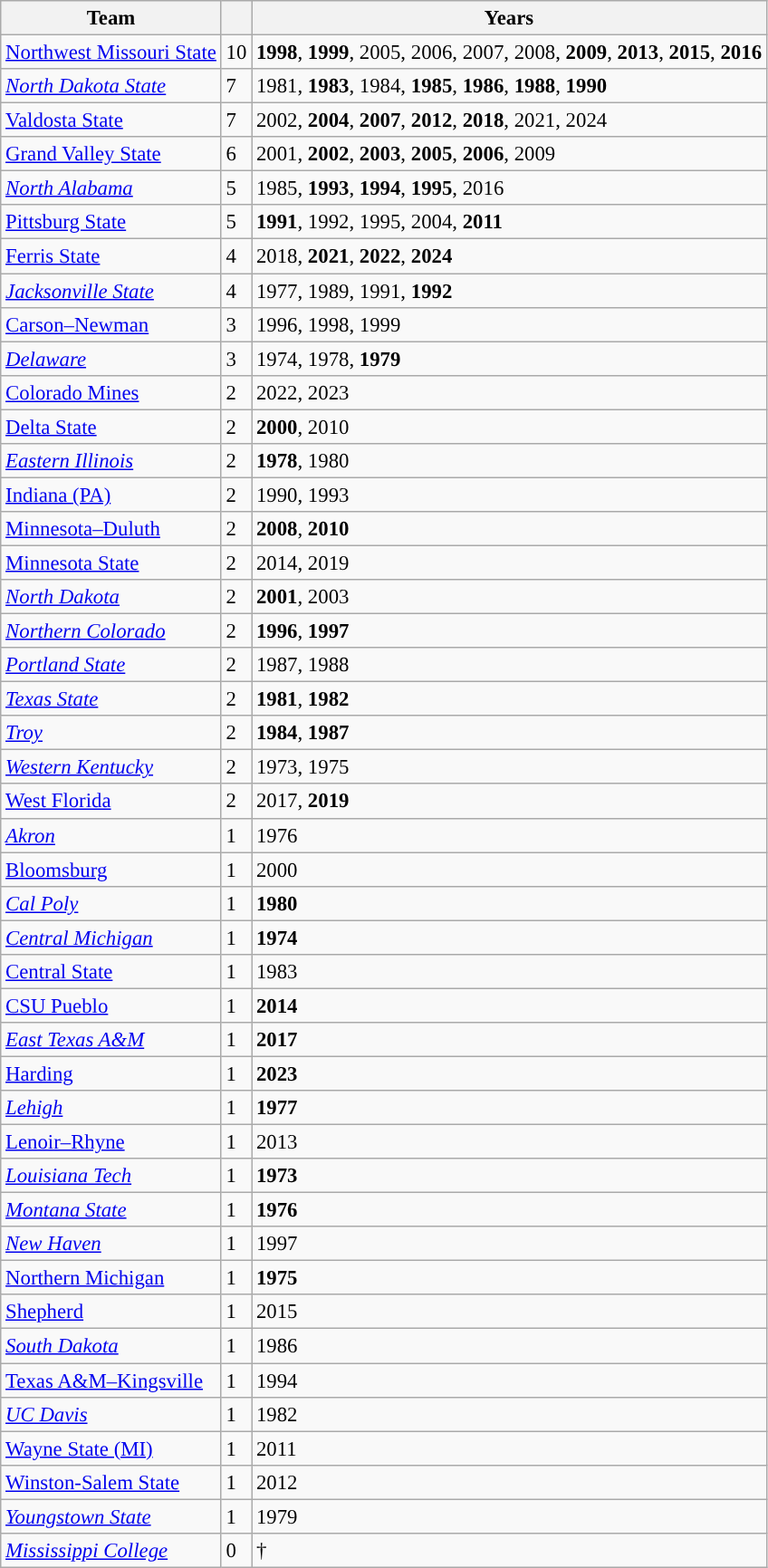<table class="wikitable sortable" style="font-size:95%; width: %; text-align: left;">
<tr>
<th width=px>Team</th>
<th width=px></th>
<th width=px>Years</th>
</tr>
<tr>
<td><a href='#'>Northwest Missouri State</a></td>
<td>10</td>
<td><strong>1998</strong>, <strong>1999</strong>, 2005, 2006, 2007, 2008, <strong>2009</strong>, <strong>2013</strong>, <strong>2015</strong>, <strong>2016</strong></td>
</tr>
<tr>
<td><em><a href='#'>North Dakota State</a></em></td>
<td>7</td>
<td>1981, <strong>1983</strong>, 1984, <strong>1985</strong>, <strong>1986</strong>, <strong>1988</strong>, <strong>1990</strong></td>
</tr>
<tr>
<td><a href='#'>Valdosta State</a></td>
<td>7</td>
<td>2002, <strong>2004</strong>, <strong>2007</strong>, <strong>2012</strong>, <strong>2018</strong>, 2021, 2024</td>
</tr>
<tr>
<td><a href='#'>Grand Valley State</a></td>
<td>6</td>
<td>2001, <strong>2002</strong>, <strong>2003</strong>, <strong>2005</strong>, <strong>2006</strong>, 2009</td>
</tr>
<tr>
<td><em><a href='#'>North Alabama</a></em></td>
<td>5</td>
<td>1985, <strong>1993</strong>, <strong>1994</strong>, <strong>1995</strong>, 2016</td>
</tr>
<tr>
<td><a href='#'>Pittsburg State</a></td>
<td>5</td>
<td><strong>1991</strong>, 1992, 1995, 2004, <strong>2011</strong></td>
</tr>
<tr>
<td><a href='#'>Ferris State</a></td>
<td>4</td>
<td>2018, <strong>2021</strong>, <strong>2022</strong>, <strong>2024</strong></td>
</tr>
<tr>
<td><em><a href='#'>Jacksonville State</a></em></td>
<td>4</td>
<td>1977, 1989, 1991, <strong>1992</strong></td>
</tr>
<tr>
<td><a href='#'>Carson–Newman</a></td>
<td>3</td>
<td>1996, 1998, 1999</td>
</tr>
<tr>
<td><em><a href='#'>Delaware</a></em></td>
<td>3</td>
<td>1974, 1978, <strong>1979</strong></td>
</tr>
<tr>
<td><a href='#'>Colorado Mines</a></td>
<td>2</td>
<td>2022, 2023</td>
</tr>
<tr>
<td><a href='#'>Delta State</a></td>
<td>2</td>
<td><strong>2000</strong>, 2010</td>
</tr>
<tr>
<td><em><a href='#'>Eastern Illinois</a></em></td>
<td>2</td>
<td><strong>1978</strong>, 1980</td>
</tr>
<tr>
<td><a href='#'>Indiana (PA)</a></td>
<td>2</td>
<td>1990, 1993</td>
</tr>
<tr>
<td><a href='#'>Minnesota–Duluth</a></td>
<td>2</td>
<td><strong>2008</strong>, <strong>2010</strong></td>
</tr>
<tr>
<td><a href='#'>Minnesota State</a></td>
<td>2</td>
<td>2014, 2019</td>
</tr>
<tr>
<td><em><a href='#'>North Dakota</a></em></td>
<td>2</td>
<td><strong>2001</strong>, 2003</td>
</tr>
<tr>
<td><em><a href='#'>Northern Colorado</a></em></td>
<td>2</td>
<td><strong>1996</strong>, <strong>1997</strong></td>
</tr>
<tr>
<td><em><a href='#'>Portland State</a></em></td>
<td>2</td>
<td>1987, 1988</td>
</tr>
<tr>
<td><em><a href='#'>Texas State</a></em></td>
<td>2</td>
<td><strong>1981</strong>, <strong>1982</strong></td>
</tr>
<tr>
<td><em><a href='#'>Troy</a></em></td>
<td>2</td>
<td><strong>1984</strong>, <strong>1987</strong></td>
</tr>
<tr>
<td><em><a href='#'>Western Kentucky</a></em></td>
<td>2</td>
<td>1973, 1975</td>
</tr>
<tr>
<td><a href='#'>West Florida</a></td>
<td>2</td>
<td>2017, <strong>2019</strong></td>
</tr>
<tr>
<td><em><a href='#'>Akron</a></em></td>
<td>1</td>
<td>1976</td>
</tr>
<tr>
<td><a href='#'>Bloomsburg</a></td>
<td>1</td>
<td>2000</td>
</tr>
<tr>
<td><em><a href='#'>Cal Poly</a></em></td>
<td>1</td>
<td><strong>1980</strong></td>
</tr>
<tr>
<td><em><a href='#'>Central Michigan</a></em></td>
<td>1</td>
<td><strong>1974</strong></td>
</tr>
<tr>
<td><a href='#'>Central State</a></td>
<td>1</td>
<td>1983</td>
</tr>
<tr>
<td><a href='#'>CSU Pueblo</a></td>
<td>1</td>
<td><strong>2014</strong></td>
</tr>
<tr>
<td><em><a href='#'>East Texas A&M</a></em></td>
<td>1</td>
<td><strong>2017</strong></td>
</tr>
<tr>
<td><a href='#'>Harding</a></td>
<td>1</td>
<td><strong>2023</strong></td>
</tr>
<tr>
<td><em><a href='#'>Lehigh</a></em></td>
<td>1</td>
<td><strong>1977</strong></td>
</tr>
<tr>
<td><a href='#'>Lenoir–Rhyne</a></td>
<td>1</td>
<td>2013</td>
</tr>
<tr>
<td><em><a href='#'>Louisiana Tech</a></em></td>
<td>1</td>
<td><strong>1973</strong></td>
</tr>
<tr>
<td><em><a href='#'>Montana State</a></em></td>
<td>1</td>
<td><strong>1976</strong></td>
</tr>
<tr>
<td><em><a href='#'>New Haven</a></em></td>
<td>1</td>
<td>1997</td>
</tr>
<tr>
<td><a href='#'>Northern Michigan</a></td>
<td>1</td>
<td><strong>1975</strong></td>
</tr>
<tr>
<td><a href='#'>Shepherd</a></td>
<td>1</td>
<td>2015</td>
</tr>
<tr>
<td><em><a href='#'>South Dakota</a></em></td>
<td>1</td>
<td>1986</td>
</tr>
<tr>
<td><a href='#'>Texas A&M–Kingsville</a></td>
<td>1</td>
<td>1994</td>
</tr>
<tr>
<td><em><a href='#'>UC Davis</a></em></td>
<td>1</td>
<td>1982</td>
</tr>
<tr>
<td><a href='#'>Wayne State (MI)</a></td>
<td>1</td>
<td>2011</td>
</tr>
<tr>
<td><a href='#'>Winston-Salem State</a></td>
<td>1</td>
<td>2012</td>
</tr>
<tr>
<td><em><a href='#'>Youngstown State</a></em></td>
<td>1</td>
<td>1979</td>
</tr>
<tr>
<td><em><a href='#'>Mississippi College</a></em></td>
<td>0</td>
<td><strong></strong>†</td>
</tr>
</table>
